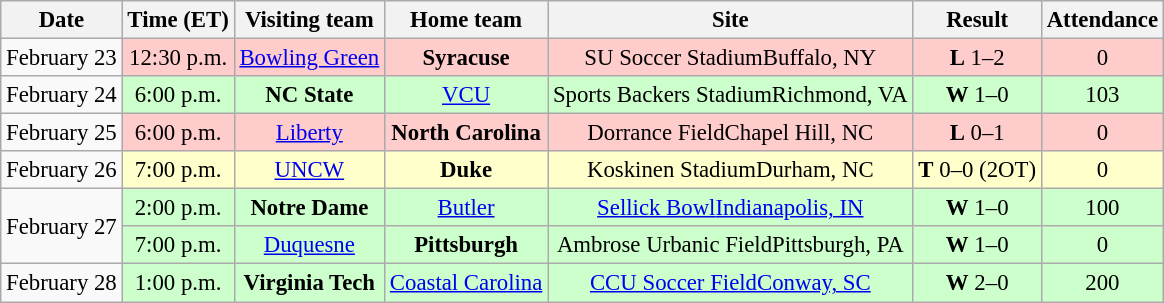<table class="wikitable" style="font-size:95%; text-align: center;">
<tr>
<th>Date</th>
<th>Time (ET)</th>
<th>Visiting team</th>
<th>Home team</th>
<th>Site</th>
<th>Result</th>
<th>Attendance</th>
</tr>
<tr>
<td>February 23</td>
<td style="background:#fcc;">12:30 p.m.</td>
<td style="background:#fcc;"><a href='#'>Bowling Green</a></td>
<td style="background:#fcc;"><strong>Syracuse</strong></td>
<td style="background:#fcc;">SU Soccer StadiumBuffalo, NY</td>
<td style="background:#fcc;"><strong>L</strong> 1–2</td>
<td style="background:#fcc;">0</td>
</tr>
<tr>
<td>February 24</td>
<td style="background:#cfc;">6:00 p.m.</td>
<td style="background:#cfc;"><strong>NC State</strong></td>
<td style="background:#cfc;"><a href='#'>VCU</a></td>
<td style="background:#cfc;">Sports Backers StadiumRichmond, VA</td>
<td style="background:#cfc;"><strong>W</strong> 1–0</td>
<td style="background:#cfc;">103</td>
</tr>
<tr>
<td>February 25</td>
<td style="background:#fcc;">6:00 p.m.</td>
<td style="background:#fcc;"><a href='#'>Liberty</a></td>
<td style="background:#fcc;"><strong>North Carolina</strong></td>
<td style="background:#fcc;">Dorrance FieldChapel Hill, NC</td>
<td style="background:#fcc;"><strong>L</strong> 0–1</td>
<td style="background:#fcc;">0</td>
</tr>
<tr>
<td>February 26</td>
<td style="background:#ffc;">7:00 p.m.</td>
<td style="background:#ffc;"><a href='#'>UNCW</a></td>
<td style="background:#ffc;"><strong>Duke</strong></td>
<td style="background:#ffc;">Koskinen StadiumDurham, NC</td>
<td style="background:#ffc;"><strong>T</strong> 0–0 (2OT)</td>
<td style="background:#ffc;">0</td>
</tr>
<tr>
<td rowspan=2>February 27</td>
<td style="background:#cfc;">2:00 p.m.</td>
<td style="background:#cfc;"><strong>Notre Dame</strong></td>
<td style="background:#cfc;"><a href='#'>Butler</a></td>
<td style="background:#cfc;"><a href='#'>Sellick Bowl</a><a href='#'>Indianapolis, IN</a></td>
<td style="background:#cfc;"><strong>W</strong> 1–0</td>
<td style="background:#cfc;">100</td>
</tr>
<tr>
<td style="background:#cfc;">7:00 p.m.</td>
<td style="background:#cfc;"><a href='#'>Duquesne</a></td>
<td style="background:#cfc;"><strong>Pittsburgh</strong></td>
<td style="background:#cfc;">Ambrose Urbanic FieldPittsburgh, PA</td>
<td style="background:#cfc;"><strong>W</strong> 1–0</td>
<td style="background:#cfc;">0</td>
</tr>
<tr>
<td>February 28</td>
<td style="background:#cfc;">1:00 p.m.</td>
<td style="background:#cfc;"><strong>Virginia Tech</strong></td>
<td style="background:#cfc;"><a href='#'>Coastal Carolina</a></td>
<td style="background:#cfc;"><a href='#'>CCU Soccer Field</a><a href='#'>Conway, SC</a></td>
<td style="background:#cfc;"><strong>W</strong> 2–0</td>
<td style="background:#cfc;">200</td>
</tr>
</table>
